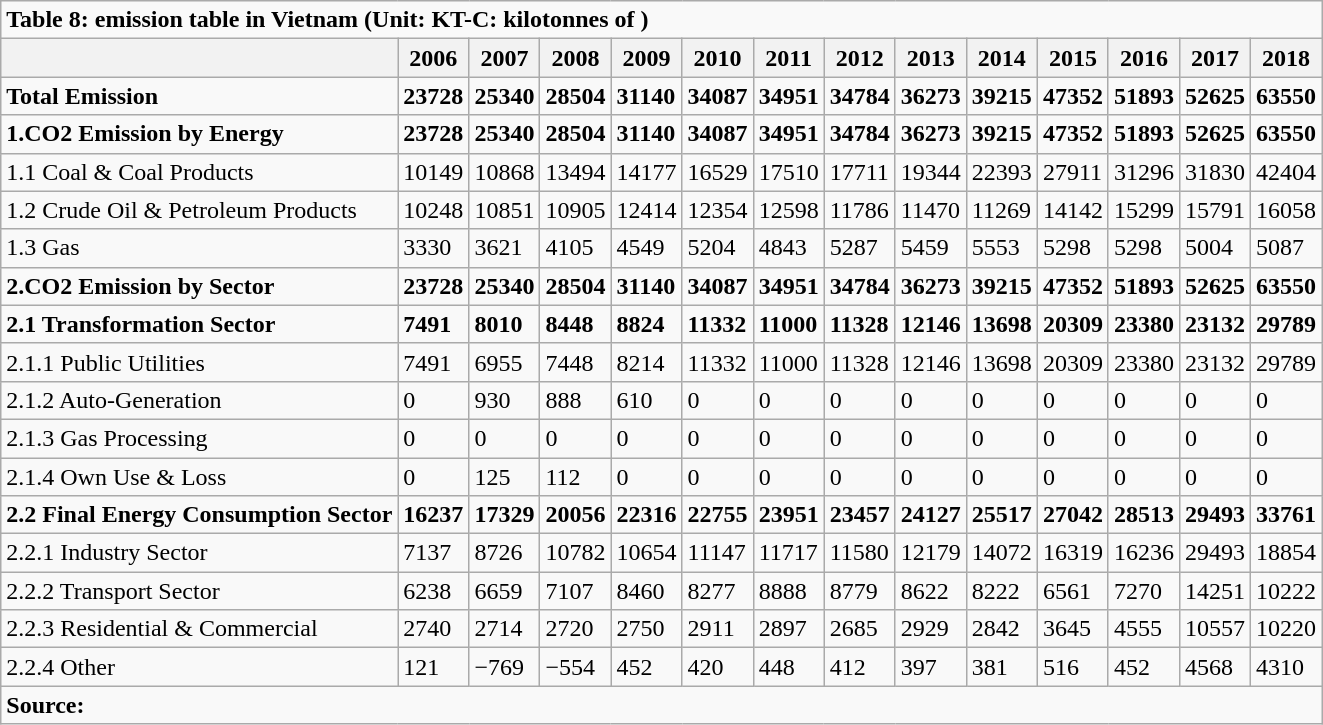<table class="wikitable">
<tr>
<td colspan="14"><strong>Table 8:  emission table in Vietnam (Unit: KT-C: kilotonnes of )</strong></td>
</tr>
<tr>
<th></th>
<th>2006</th>
<th>2007</th>
<th>2008</th>
<th>2009</th>
<th>2010</th>
<th>2011</th>
<th>2012</th>
<th>2013</th>
<th>2014</th>
<th>2015</th>
<th>2016</th>
<th>2017</th>
<th>2018</th>
</tr>
<tr>
<td><strong>Total  Emission</strong></td>
<td><strong>23728</strong></td>
<td><strong>25340</strong></td>
<td><strong>28504</strong></td>
<td><strong>31140</strong></td>
<td><strong>34087</strong></td>
<td><strong>34951</strong></td>
<td><strong>34784</strong></td>
<td><strong>36273</strong></td>
<td><strong>39215</strong></td>
<td><strong>47352</strong></td>
<td><strong>51893</strong></td>
<td><strong>52625</strong></td>
<td><strong>63550</strong></td>
</tr>
<tr>
<td><strong>1.CO2 Emission by Energy</strong></td>
<td><strong>23728</strong></td>
<td><strong>25340</strong></td>
<td><strong>28504</strong></td>
<td><strong>31140</strong></td>
<td><strong>34087</strong></td>
<td><strong>34951</strong></td>
<td><strong>34784</strong></td>
<td><strong>36273</strong></td>
<td><strong>39215</strong></td>
<td><strong>47352</strong></td>
<td><strong>51893</strong></td>
<td><strong>52625</strong></td>
<td><strong>63550</strong></td>
</tr>
<tr>
<td>1.1 Coal & Coal Products</td>
<td>10149</td>
<td>10868</td>
<td>13494</td>
<td>14177</td>
<td>16529</td>
<td>17510</td>
<td>17711</td>
<td>19344</td>
<td>22393</td>
<td>27911</td>
<td>31296</td>
<td>31830</td>
<td>42404</td>
</tr>
<tr>
<td>1.2 Crude Oil & Petroleum Products</td>
<td>10248</td>
<td>10851</td>
<td>10905</td>
<td>12414</td>
<td>12354</td>
<td>12598</td>
<td>11786</td>
<td>11470</td>
<td>11269</td>
<td>14142</td>
<td>15299</td>
<td>15791</td>
<td>16058</td>
</tr>
<tr>
<td>1.3 Gas</td>
<td>3330</td>
<td>3621</td>
<td>4105</td>
<td>4549</td>
<td>5204</td>
<td>4843</td>
<td>5287</td>
<td>5459</td>
<td>5553</td>
<td>5298</td>
<td>5298</td>
<td>5004</td>
<td>5087</td>
</tr>
<tr>
<td><strong>2.CO2 Emission by Sector</strong></td>
<td><strong>23728</strong></td>
<td><strong>25340</strong></td>
<td><strong>28504</strong></td>
<td><strong>31140</strong></td>
<td><strong>34087</strong></td>
<td><strong>34951</strong></td>
<td><strong>34784</strong></td>
<td><strong>36273</strong></td>
<td><strong>39215</strong></td>
<td><strong>47352</strong></td>
<td><strong>51893</strong></td>
<td><strong>52625</strong></td>
<td><strong>63550</strong></td>
</tr>
<tr>
<td><strong>2.1 Transformation Sector</strong></td>
<td><strong>7491</strong></td>
<td><strong>8010</strong></td>
<td><strong>8448</strong></td>
<td><strong>8824</strong></td>
<td><strong>11332</strong></td>
<td><strong>11000</strong></td>
<td><strong>11328</strong></td>
<td><strong>12146</strong></td>
<td><strong>13698</strong></td>
<td><strong>20309</strong></td>
<td><strong>23380</strong></td>
<td><strong>23132</strong></td>
<td><strong>29789</strong></td>
</tr>
<tr>
<td>2.1.1 Public Utilities</td>
<td>7491</td>
<td>6955</td>
<td>7448</td>
<td>8214</td>
<td>11332</td>
<td>11000</td>
<td>11328</td>
<td>12146</td>
<td>13698</td>
<td>20309</td>
<td>23380</td>
<td>23132</td>
<td>29789</td>
</tr>
<tr>
<td>2.1.2 Auto-Generation</td>
<td>0</td>
<td>930</td>
<td>888</td>
<td>610</td>
<td>0</td>
<td>0</td>
<td>0</td>
<td>0</td>
<td>0</td>
<td>0</td>
<td>0</td>
<td>0</td>
<td>0</td>
</tr>
<tr>
<td>2.1.3 Gas Processing</td>
<td>0</td>
<td>0</td>
<td>0</td>
<td>0</td>
<td>0</td>
<td>0</td>
<td>0</td>
<td>0</td>
<td>0</td>
<td>0</td>
<td>0</td>
<td>0</td>
<td>0</td>
</tr>
<tr>
<td>2.1.4 Own Use & Loss</td>
<td>0</td>
<td>125</td>
<td>112</td>
<td>0</td>
<td>0</td>
<td>0</td>
<td>0</td>
<td>0</td>
<td>0</td>
<td>0</td>
<td>0</td>
<td>0</td>
<td>0</td>
</tr>
<tr>
<td><strong>2.2 Final Energy Consumption Sector</strong></td>
<td><strong>16237</strong></td>
<td><strong>17329</strong></td>
<td><strong>20056</strong></td>
<td><strong>22316</strong></td>
<td><strong>22755</strong></td>
<td><strong>23951</strong></td>
<td><strong>23457</strong></td>
<td><strong>24127</strong></td>
<td><strong>25517</strong></td>
<td><strong>27042</strong></td>
<td><strong>28513</strong></td>
<td><strong>29493</strong></td>
<td><strong>33761</strong></td>
</tr>
<tr>
<td>2.2.1 Industry Sector</td>
<td>7137</td>
<td>8726</td>
<td>10782</td>
<td>10654</td>
<td>11147</td>
<td>11717</td>
<td>11580</td>
<td>12179</td>
<td>14072</td>
<td>16319</td>
<td>16236</td>
<td>29493</td>
<td>18854</td>
</tr>
<tr>
<td>2.2.2 Transport Sector</td>
<td>6238</td>
<td>6659</td>
<td>7107</td>
<td>8460</td>
<td>8277</td>
<td>8888</td>
<td>8779</td>
<td>8622</td>
<td>8222</td>
<td>6561</td>
<td>7270</td>
<td>14251</td>
<td>10222</td>
</tr>
<tr>
<td>2.2.3 Residential & Commercial</td>
<td>2740</td>
<td>2714</td>
<td>2720</td>
<td>2750</td>
<td>2911</td>
<td>2897</td>
<td>2685</td>
<td>2929</td>
<td>2842</td>
<td>3645</td>
<td>4555</td>
<td>10557</td>
<td>10220</td>
</tr>
<tr>
<td>2.2.4 Other</td>
<td>121</td>
<td>−769</td>
<td>−554</td>
<td>452</td>
<td>420</td>
<td>448</td>
<td>412</td>
<td>397</td>
<td>381</td>
<td>516</td>
<td>452</td>
<td>4568</td>
<td>4310</td>
</tr>
<tr>
<td colspan="14"><strong>Source:</strong></td>
</tr>
</table>
